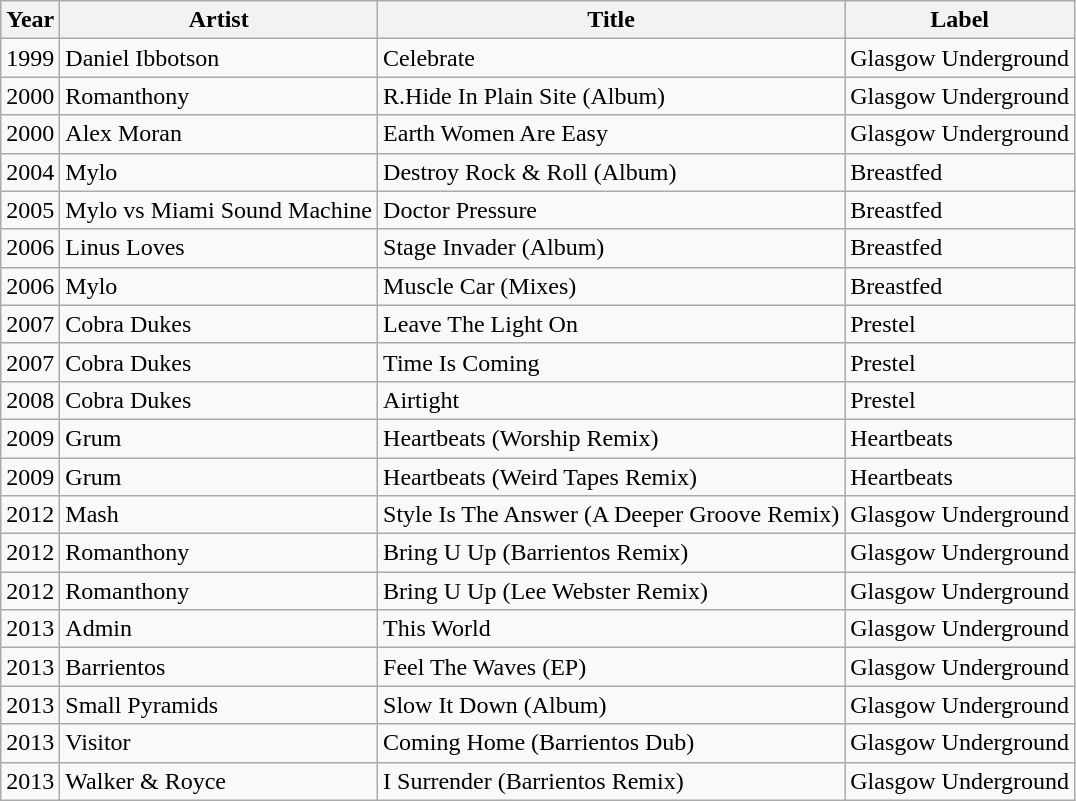<table class="wikitable sortable">
<tr>
<th>Year</th>
<th>Artist</th>
<th>Title</th>
<th>Label</th>
</tr>
<tr>
<td>1999</td>
<td>Daniel Ibbotson</td>
<td>Celebrate</td>
<td>Glasgow Underground</td>
</tr>
<tr>
<td>2000</td>
<td>Romanthony</td>
<td>R.Hide In Plain Site (Album)</td>
<td>Glasgow Underground</td>
</tr>
<tr>
<td>2000</td>
<td>Alex Moran</td>
<td>Earth Women Are Easy</td>
<td>Glasgow Underground</td>
</tr>
<tr>
<td>2004</td>
<td>Mylo</td>
<td>Destroy Rock & Roll (Album)</td>
<td>Breastfed</td>
</tr>
<tr>
<td>2005</td>
<td>Mylo vs Miami Sound Machine</td>
<td>Doctor Pressure</td>
<td>Breastfed</td>
</tr>
<tr>
<td>2006</td>
<td>Linus Loves</td>
<td>Stage Invader (Album)</td>
<td>Breastfed</td>
</tr>
<tr>
<td>2006</td>
<td>Mylo</td>
<td>Muscle Car (Mixes)</td>
<td>Breastfed</td>
</tr>
<tr>
<td>2007</td>
<td>Cobra Dukes</td>
<td>Leave The Light On</td>
<td>Prestel</td>
</tr>
<tr>
<td>2007</td>
<td>Cobra Dukes</td>
<td>Time Is Coming</td>
<td>Prestel</td>
</tr>
<tr>
<td>2008</td>
<td>Cobra Dukes</td>
<td>Airtight</td>
<td>Prestel</td>
</tr>
<tr>
<td>2009</td>
<td>Grum</td>
<td>Heartbeats (Worship Remix)</td>
<td>Heartbeats</td>
</tr>
<tr>
<td>2009</td>
<td>Grum</td>
<td>Heartbeats (Weird Tapes Remix)</td>
<td>Heartbeats</td>
</tr>
<tr>
<td>2012</td>
<td>Mash</td>
<td>Style Is The Answer (A Deeper Groove  Remix)</td>
<td>Glasgow Underground</td>
</tr>
<tr>
<td>2012</td>
<td>Romanthony</td>
<td>Bring U Up (Barrientos Remix)</td>
<td>Glasgow Underground</td>
</tr>
<tr>
<td>2012</td>
<td>Romanthony</td>
<td>Bring U Up (Lee Webster Remix)</td>
<td>Glasgow Underground</td>
</tr>
<tr>
<td>2013</td>
<td>Admin</td>
<td>This World</td>
<td>Glasgow Underground</td>
</tr>
<tr>
<td>2013</td>
<td>Barrientos</td>
<td>Feel The Waves (EP)</td>
<td>Glasgow Underground</td>
</tr>
<tr>
<td>2013</td>
<td>Small Pyramids</td>
<td>Slow It Down (Album)</td>
<td>Glasgow Underground</td>
</tr>
<tr>
<td>2013</td>
<td>Visitor</td>
<td>Coming Home (Barrientos Dub)</td>
<td>Glasgow Underground</td>
</tr>
<tr>
<td>2013</td>
<td>Walker & Royce</td>
<td>I Surrender (Barrientos Remix)</td>
<td>Glasgow Underground</td>
</tr>
</table>
